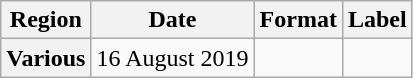<table class="wikitable plainrowheaders">
<tr>
<th scope="col">Region</th>
<th scope="col">Date</th>
<th scope="col">Format</th>
<th scope="col">Label</th>
</tr>
<tr>
<th scope="row">Various</th>
<td>16 August 2019</td>
<td></td>
<td></td>
</tr>
</table>
